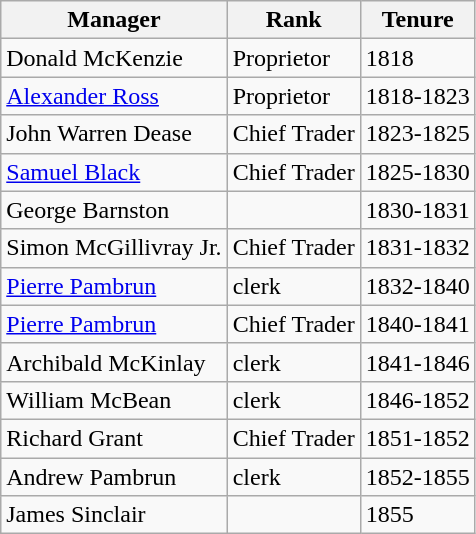<table class="wikitable">
<tr>
<th>Manager</th>
<th>Rank</th>
<th>Tenure</th>
</tr>
<tr>
<td>Donald McKenzie</td>
<td>Proprietor</td>
<td>1818</td>
</tr>
<tr>
<td><a href='#'>Alexander Ross</a></td>
<td>Proprietor</td>
<td>1818-1823</td>
</tr>
<tr>
<td>John Warren Dease</td>
<td>Chief Trader</td>
<td>1823-1825</td>
</tr>
<tr>
<td><a href='#'>Samuel Black</a></td>
<td>Chief Trader</td>
<td>1825-1830</td>
</tr>
<tr>
<td>George Barnston</td>
<td></td>
<td>1830-1831</td>
</tr>
<tr>
<td>Simon McGillivray Jr.</td>
<td>Chief Trader</td>
<td>1831-1832</td>
</tr>
<tr>
<td><a href='#'>Pierre Pambrun</a></td>
<td>clerk</td>
<td>1832-1840</td>
</tr>
<tr>
<td><a href='#'>Pierre Pambrun</a></td>
<td>Chief Trader</td>
<td>1840-1841</td>
</tr>
<tr>
<td>Archibald McKinlay</td>
<td>clerk</td>
<td>1841-1846</td>
</tr>
<tr>
<td>William McBean</td>
<td>clerk</td>
<td>1846-1852</td>
</tr>
<tr>
<td>Richard Grant</td>
<td>Chief Trader</td>
<td>1851-1852</td>
</tr>
<tr>
<td>Andrew Pambrun</td>
<td>clerk</td>
<td>1852-1855</td>
</tr>
<tr>
<td>James Sinclair</td>
<td></td>
<td>1855</td>
</tr>
</table>
